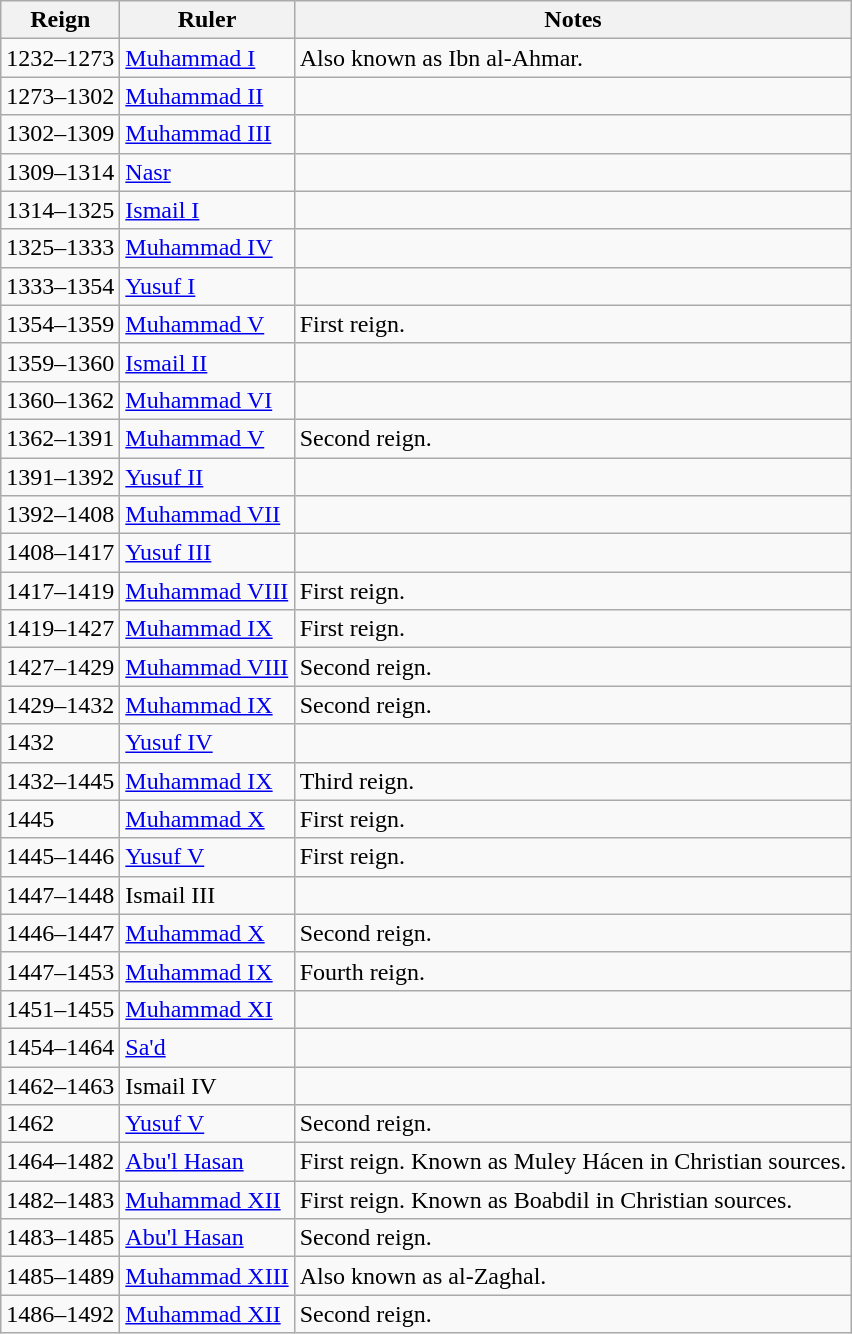<table class="wikitable sortable">
<tr>
<th>Reign</th>
<th>Ruler</th>
<th>Notes</th>
</tr>
<tr>
<td>1232–1273</td>
<td><a href='#'>Muhammad I</a></td>
<td>Also known as Ibn al-Ahmar.</td>
</tr>
<tr>
<td>1273–1302</td>
<td><a href='#'>Muhammad II</a></td>
<td></td>
</tr>
<tr>
<td>1302–1309</td>
<td><a href='#'>Muhammad III</a></td>
<td></td>
</tr>
<tr>
<td>1309–1314</td>
<td><a href='#'>Nasr</a></td>
<td></td>
</tr>
<tr>
<td>1314–1325</td>
<td><a href='#'>Ismail I</a></td>
<td></td>
</tr>
<tr>
<td>1325–1333</td>
<td><a href='#'>Muhammad IV</a></td>
<td></td>
</tr>
<tr>
<td>1333–1354</td>
<td><a href='#'>Yusuf I</a></td>
<td></td>
</tr>
<tr>
<td>1354–1359</td>
<td><a href='#'>Muhammad V</a></td>
<td>First reign.</td>
</tr>
<tr>
<td>1359–1360</td>
<td><a href='#'>Ismail II</a></td>
<td></td>
</tr>
<tr>
<td>1360–1362</td>
<td><a href='#'>Muhammad VI</a></td>
<td></td>
</tr>
<tr>
<td>1362–1391</td>
<td><a href='#'>Muhammad V</a></td>
<td>Second reign.</td>
</tr>
<tr>
<td>1391–1392</td>
<td><a href='#'>Yusuf II</a></td>
<td></td>
</tr>
<tr>
<td>1392–1408</td>
<td><a href='#'>Muhammad VII</a></td>
<td></td>
</tr>
<tr>
<td>1408–1417</td>
<td><a href='#'>Yusuf III</a></td>
<td></td>
</tr>
<tr>
<td>1417–1419</td>
<td><a href='#'>Muhammad VIII</a></td>
<td>First reign.</td>
</tr>
<tr>
<td>1419–1427</td>
<td><a href='#'>Muhammad IX</a></td>
<td>First reign.</td>
</tr>
<tr>
<td>1427–1429</td>
<td><a href='#'>Muhammad VIII</a></td>
<td>Second reign.</td>
</tr>
<tr>
<td>1429–1432</td>
<td><a href='#'>Muhammad IX</a></td>
<td>Second reign.</td>
</tr>
<tr>
<td>1432</td>
<td><a href='#'>Yusuf IV</a></td>
<td></td>
</tr>
<tr>
<td>1432–1445</td>
<td><a href='#'>Muhammad IX</a></td>
<td>Third reign.</td>
</tr>
<tr>
<td>1445</td>
<td><a href='#'>Muhammad X</a></td>
<td>First reign.</td>
</tr>
<tr>
<td>1445–1446</td>
<td><a href='#'>Yusuf V</a></td>
<td>First reign.</td>
</tr>
<tr>
<td>1447–1448</td>
<td>Ismail III</td>
<td></td>
</tr>
<tr>
<td>1446–1447</td>
<td><a href='#'>Muhammad X</a></td>
<td>Second reign.</td>
</tr>
<tr>
<td>1447–1453</td>
<td><a href='#'>Muhammad IX</a></td>
<td>Fourth reign.</td>
</tr>
<tr>
<td>1451–1455</td>
<td><a href='#'>Muhammad XI</a></td>
<td></td>
</tr>
<tr>
<td>1454–1464</td>
<td><a href='#'>Sa'd</a></td>
<td></td>
</tr>
<tr>
<td>1462–1463</td>
<td>Ismail IV</td>
<td></td>
</tr>
<tr>
<td>1462</td>
<td><a href='#'>Yusuf V</a></td>
<td>Second reign.</td>
</tr>
<tr>
<td>1464–1482</td>
<td><a href='#'>Abu'l Hasan</a></td>
<td>First reign. Known as Muley Hácen in Christian sources.</td>
</tr>
<tr>
<td>1482–1483</td>
<td><a href='#'>Muhammad XII</a></td>
<td>First reign. Known as Boabdil in Christian sources.</td>
</tr>
<tr>
<td>1483–1485</td>
<td><a href='#'>Abu'l Hasan</a></td>
<td>Second reign.</td>
</tr>
<tr>
<td>1485–1489</td>
<td><a href='#'>Muhammad XIII</a></td>
<td>Also known as al-Zaghal.</td>
</tr>
<tr>
<td>1486–1492</td>
<td><a href='#'>Muhammad XII</a></td>
<td>Second reign.</td>
</tr>
</table>
